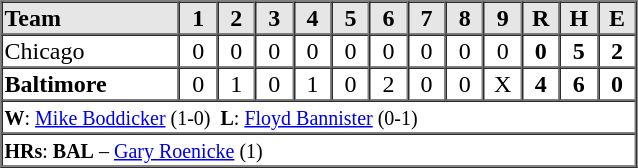<table border=1 cellspacing=0 width=425 style="margin-left:3em;">
<tr style="text-align:center; background-color:#e6e6e6;">
<th align=left width=28%>Team</th>
<th width=6%>1</th>
<th width=6%>2</th>
<th width=6%>3</th>
<th width=6%>4</th>
<th width=6%>5</th>
<th width=6%>6</th>
<th width=6%>7</th>
<th width=6%>8</th>
<th width=6%>9</th>
<th width=6%>R</th>
<th width=6%>H</th>
<th width=6%>E</th>
</tr>
<tr style="text-align:center;">
<td align=left>Chicago</td>
<td>0</td>
<td>0</td>
<td>0</td>
<td>0</td>
<td>0</td>
<td>0</td>
<td>0</td>
<td>0</td>
<td>0</td>
<td><strong>0</strong></td>
<td><strong>5</strong></td>
<td><strong>2</strong></td>
</tr>
<tr style="text-align:center;">
<td align=left><strong>Baltimore</strong></td>
<td>0</td>
<td>1</td>
<td>0</td>
<td>1</td>
<td>0</td>
<td>2</td>
<td>0</td>
<td>0</td>
<td>X</td>
<td><strong>4</strong></td>
<td><strong>6</strong></td>
<td><strong>0</strong></td>
</tr>
<tr style="text-align:left;">
<td colspan=13><small><strong>W</strong>: <a href='#'>Mike Boddicker</a> (1-0)  <strong>L</strong>: <a href='#'>Floyd Bannister</a> (0-1)  </small></td>
</tr>
<tr style="text-align:left;">
<td colspan=13><small><strong>HRs</strong>: <strong>BAL</strong> – <a href='#'>Gary Roenicke</a> (1)</small></td>
</tr>
</table>
